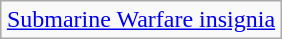<table class="wikitable" style="margin-left: auto; margin-right: auto; text-align: center; margin-bottom: -1px;">
<tr>
<td colspan="4"><a href='#'>Submarine Warfare insignia</a></td>
</tr>
</table>
